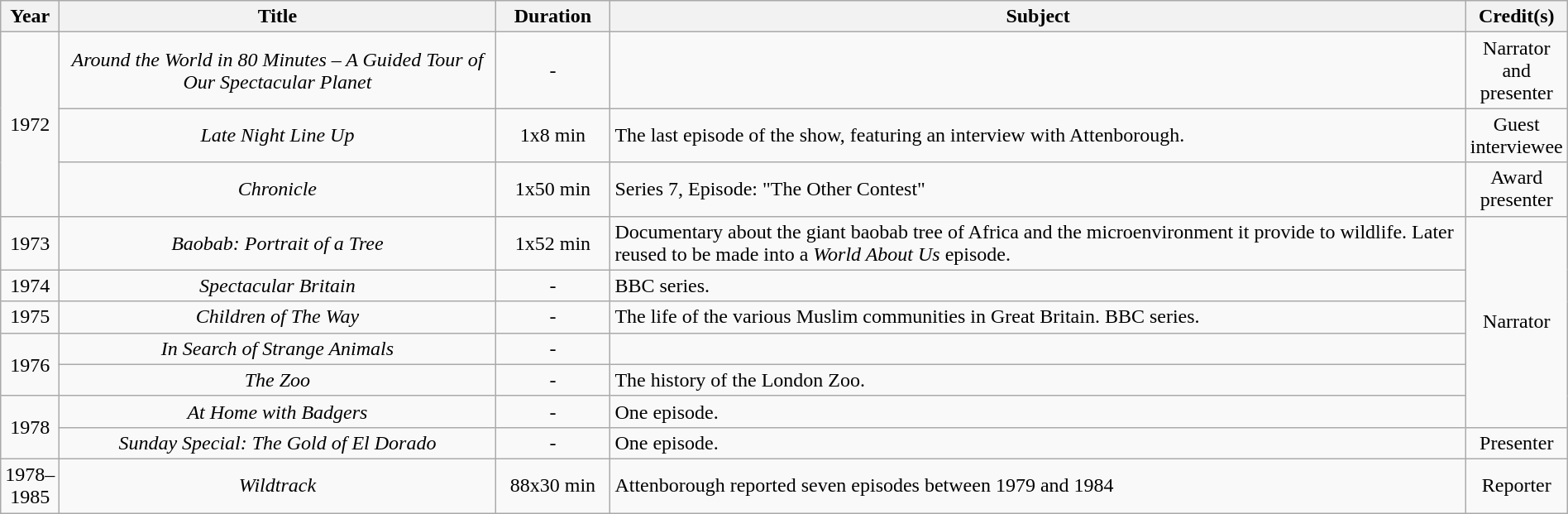<table class="wikitable" style="text-align:center" width="100%">
<tr>
<th width="40">Year</th>
<th width="400">Title</th>
<th width="90">Duration</th>
<th width="800">Subject</th>
<th>Credit(s)</th>
</tr>
<tr>
<td rowspan="3">1972</td>
<td><em>Around the World in 80 Minutes – A Guided Tour of Our Spectacular Planet</em></td>
<td>-</td>
<td align="left"></td>
<td>Narrator and presenter</td>
</tr>
<tr>
<td><em>Late Night Line Up</em></td>
<td>1x8 min</td>
<td align="left">The last episode of the show, featuring an interview with Attenborough.</td>
<td>Guest interviewee</td>
</tr>
<tr>
<td><em>Chronicle</em></td>
<td>1x50 min</td>
<td align="left">Series 7, Episode: "The Other Contest"</td>
<td>Award presenter</td>
</tr>
<tr>
<td>1973</td>
<td><em>Baobab: Portrait of a Tree</em></td>
<td>1x52 min</td>
<td align="left">Documentary about the giant baobab tree of Africa and the microenvironment it provide to wildlife. Later reused to be made into a <em>World About Us</em> episode.</td>
<td rowspan="6">Narrator</td>
</tr>
<tr>
<td>1974</td>
<td><em>Spectacular Britain</em></td>
<td>-</td>
<td align="left">BBC series.</td>
</tr>
<tr>
<td>1975</td>
<td><em>Children of The Way</em></td>
<td>-</td>
<td align="left">The life of the various Muslim communities in Great Britain. BBC series.</td>
</tr>
<tr>
<td rowspan="2">1976</td>
<td><em>In Search of Strange Animals</em></td>
<td>-</td>
<td align="left"></td>
</tr>
<tr>
<td><em>The Zoo</em></td>
<td>-</td>
<td align="left">The history of the London Zoo.</td>
</tr>
<tr>
<td rowspan="2">1978</td>
<td><em>At Home with Badgers</em></td>
<td>-</td>
<td align="left">One episode.</td>
</tr>
<tr>
<td><em>Sunday Special: The Gold of El Dorado</em></td>
<td>-</td>
<td align="left">One episode.</td>
<td>Presenter</td>
</tr>
<tr>
<td>1978–1985</td>
<td><em>Wildtrack</em></td>
<td>88x30 min</td>
<td align="left">Attenborough reported seven episodes between 1979 and 1984</td>
<td>Reporter</td>
</tr>
</table>
